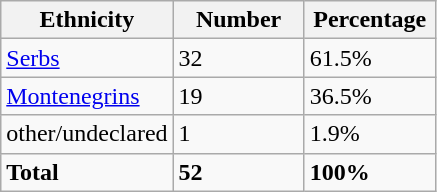<table class="wikitable">
<tr>
<th width="100px">Ethnicity</th>
<th width="80px">Number</th>
<th width="80px">Percentage</th>
</tr>
<tr>
<td><a href='#'>Serbs</a></td>
<td>32</td>
<td>61.5%</td>
</tr>
<tr>
<td><a href='#'>Montenegrins</a></td>
<td>19</td>
<td>36.5%</td>
</tr>
<tr>
<td>other/undeclared</td>
<td>1</td>
<td>1.9%</td>
</tr>
<tr>
<td><strong>Total</strong></td>
<td><strong>52</strong></td>
<td><strong>100%</strong></td>
</tr>
</table>
